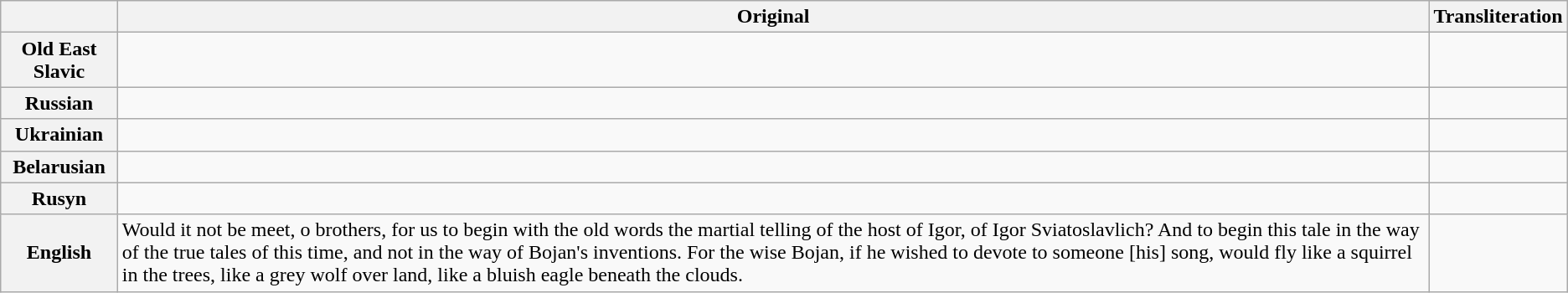<table class="wikitable">
<tr>
<th></th>
<th>Original</th>
<th>Transliteration</th>
</tr>
<tr>
<th>Old East Slavic</th>
<td></td>
<td></td>
</tr>
<tr>
<th>Russian</th>
<td></td>
<td></td>
</tr>
<tr>
<th>Ukrainian</th>
<td></td>
<td></td>
</tr>
<tr>
<th>Belarusian</th>
<td></td>
<td></td>
</tr>
<tr>
<th>Rusyn</th>
<td></td>
<td></td>
</tr>
<tr>
<th>English</th>
<td>Would it not be meet, o brothers, for us to begin with the old words the martial telling of the host of Igor, of Igor Sviatoslavlich? And to begin this tale in the way of the true tales of this time, and not in the way of Bojan's inventions. For the wise Bojan, if he wished to devote to someone [his] song, would fly like a squirrel in the trees, like a grey wolf over land, like a bluish eagle beneath the clouds.</td>
</tr>
</table>
